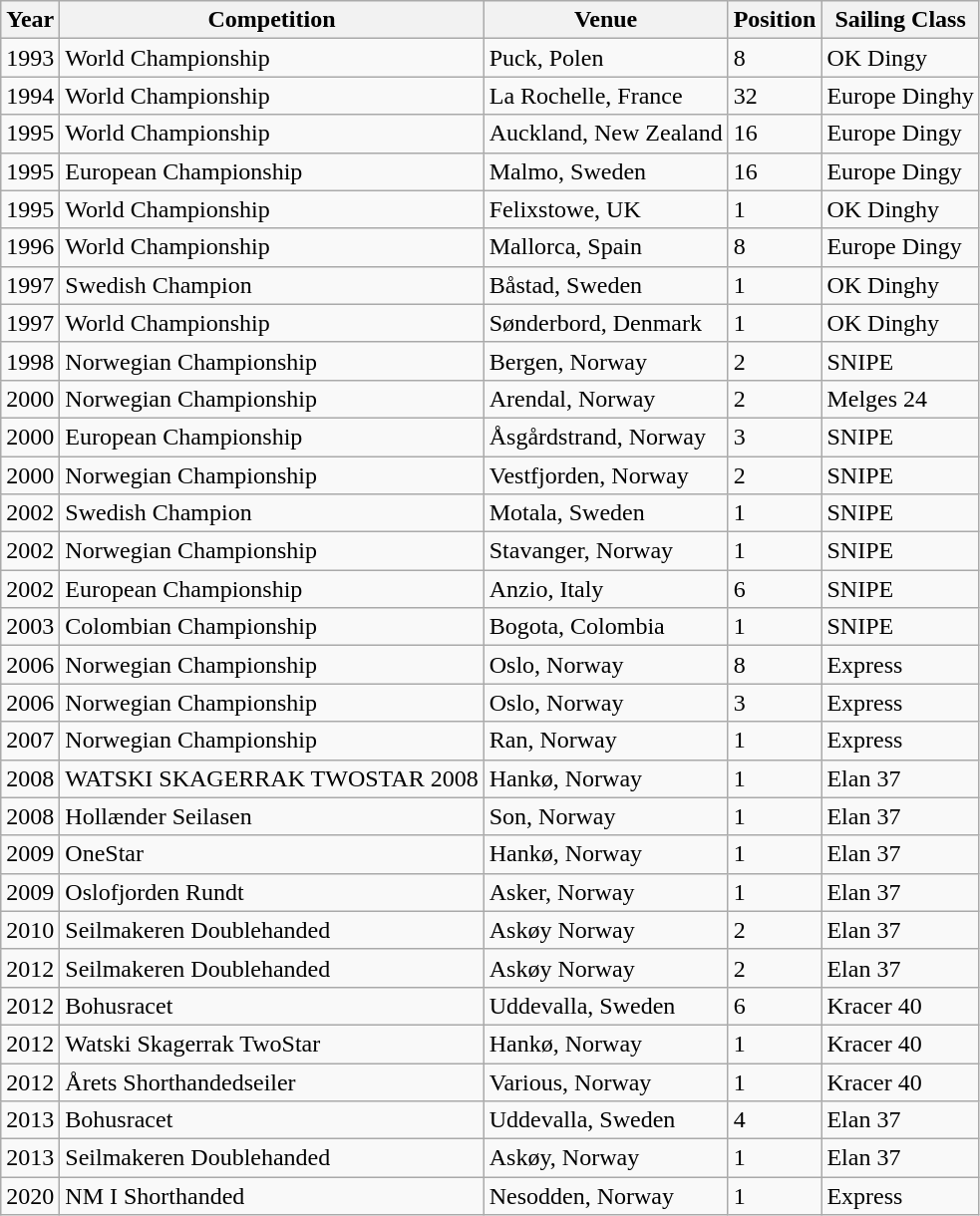<table class="wikitable">
<tr>
<th>Year</th>
<th>Competition</th>
<th>Venue</th>
<th>Position</th>
<th>Sailing Class</th>
</tr>
<tr>
<td>1993</td>
<td>World Championship</td>
<td>Puck, Polen</td>
<td>8</td>
<td>OK Dingy</td>
</tr>
<tr>
<td>1994</td>
<td>World Championship</td>
<td>La Rochelle, France</td>
<td>32</td>
<td>Europe Dinghy</td>
</tr>
<tr>
<td>1995</td>
<td>World Championship</td>
<td>Auckland, New Zealand</td>
<td>16</td>
<td>Europe Dingy</td>
</tr>
<tr>
<td>1995</td>
<td>European Championship</td>
<td>Malmo, Sweden</td>
<td>16</td>
<td>Europe Dingy</td>
</tr>
<tr>
<td>1995</td>
<td>World Championship</td>
<td>Felixstowe, UK</td>
<td>1</td>
<td>OK Dinghy</td>
</tr>
<tr>
<td>1996</td>
<td>World Championship</td>
<td>Mallorca, Spain</td>
<td>8</td>
<td>Europe Dingy</td>
</tr>
<tr>
<td>1997</td>
<td>Swedish Champion</td>
<td>Båstad, Sweden</td>
<td>1</td>
<td>OK Dinghy</td>
</tr>
<tr>
<td>1997</td>
<td>World Championship</td>
<td>Sønderbord, Denmark</td>
<td>1</td>
<td>OK Dinghy</td>
</tr>
<tr>
<td>1998</td>
<td>Norwegian Championship</td>
<td>Bergen, Norway</td>
<td>2</td>
<td>SNIPE</td>
</tr>
<tr>
<td>2000</td>
<td>Norwegian Championship</td>
<td>Arendal, Norway</td>
<td>2</td>
<td>Melges 24</td>
</tr>
<tr>
<td>2000</td>
<td>European Championship</td>
<td>Åsgårdstrand, Norway</td>
<td>3</td>
<td>SNIPE</td>
</tr>
<tr>
<td>2000</td>
<td>Norwegian Championship</td>
<td>Vestfjorden, Norway</td>
<td>2</td>
<td>SNIPE</td>
</tr>
<tr>
<td>2002</td>
<td>Swedish Champion</td>
<td>Motala, Sweden</td>
<td>1</td>
<td>SNIPE</td>
</tr>
<tr>
<td>2002</td>
<td>Norwegian Championship</td>
<td>Stavanger, Norway</td>
<td>1</td>
<td>SNIPE</td>
</tr>
<tr>
<td>2002</td>
<td>European Championship</td>
<td>Anzio, Italy</td>
<td>6</td>
<td>SNIPE</td>
</tr>
<tr>
<td>2003</td>
<td>Colombian Championship</td>
<td>Bogota, Colombia</td>
<td>1</td>
<td>SNIPE</td>
</tr>
<tr>
<td>2006</td>
<td>Norwegian Championship</td>
<td>Oslo, Norway</td>
<td>8</td>
<td>Express</td>
</tr>
<tr>
<td>2006</td>
<td>Norwegian Championship</td>
<td>Oslo, Norway</td>
<td>3</td>
<td>Express</td>
</tr>
<tr>
<td>2007</td>
<td>Norwegian Championship</td>
<td>Ran, Norway</td>
<td>1</td>
<td>Express</td>
</tr>
<tr>
<td>2008</td>
<td>WATSKI SKAGERRAK TWOSTAR 2008</td>
<td>Hankø, Norway</td>
<td>1</td>
<td>Elan 37</td>
</tr>
<tr>
<td>2008</td>
<td>Hollænder Seilasen</td>
<td>Son, Norway</td>
<td>1</td>
<td>Elan 37</td>
</tr>
<tr>
<td>2009</td>
<td>OneStar</td>
<td>Hankø, Norway</td>
<td>1</td>
<td>Elan 37</td>
</tr>
<tr>
<td>2009</td>
<td>Oslofjorden Rundt</td>
<td>Asker, Norway</td>
<td>1</td>
<td>Elan 37</td>
</tr>
<tr>
<td>2010</td>
<td>Seilmakeren Doublehanded</td>
<td>Askøy Norway</td>
<td>2</td>
<td>Elan 37</td>
</tr>
<tr>
<td>2012</td>
<td>Seilmakeren Doublehanded</td>
<td>Askøy Norway</td>
<td>2</td>
<td>Elan 37</td>
</tr>
<tr>
<td>2012</td>
<td>Bohusracet</td>
<td>Uddevalla, Sweden</td>
<td>6</td>
<td>Kracer 40</td>
</tr>
<tr>
<td>2012</td>
<td>Watski Skagerrak TwoStar</td>
<td>Hankø, Norway</td>
<td>1</td>
<td>Kracer 40</td>
</tr>
<tr>
<td>2012</td>
<td>Årets Shorthandedseiler</td>
<td>Various, Norway</td>
<td>1</td>
<td>Kracer 40</td>
</tr>
<tr>
<td>2013</td>
<td>Bohusracet</td>
<td>Uddevalla, Sweden</td>
<td>4</td>
<td>Elan 37</td>
</tr>
<tr>
<td>2013</td>
<td>Seilmakeren Doublehanded</td>
<td>Askøy, Norway</td>
<td>1</td>
<td>Elan 37</td>
</tr>
<tr>
<td>2020</td>
<td>NM I Shorthanded</td>
<td>Nesodden, Norway</td>
<td>1</td>
<td>Express</td>
</tr>
</table>
